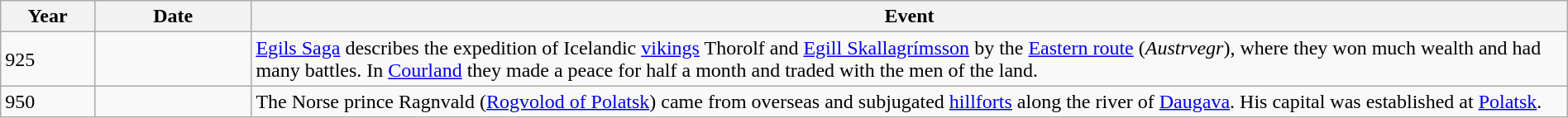<table class="wikitable" width="100%">
<tr>
<th style="width:6%">Year</th>
<th style="width:10%">Date</th>
<th>Event</th>
</tr>
<tr>
<td>925</td>
<td></td>
<td><a href='#'>Egils Saga</a> describes the expedition of Icelandic <a href='#'>vikings</a> Thorolf and <a href='#'>Egill Skallagrímsson</a> by the <a href='#'>Eastern route</a> (<em>Austrvegr</em>), where they won much wealth and had many battles. In <a href='#'>Courland</a> they made a peace for half a month and traded with the men of the land.</td>
</tr>
<tr>
<td>950</td>
<td></td>
<td>The Norse prince Ragnvald (<a href='#'>Rogvolod of Polatsk</a>) came from overseas and subjugated <a href='#'>hillforts</a> along the river of <a href='#'>Daugava</a>. His capital was established at <a href='#'>Polatsk</a>.</td>
</tr>
</table>
